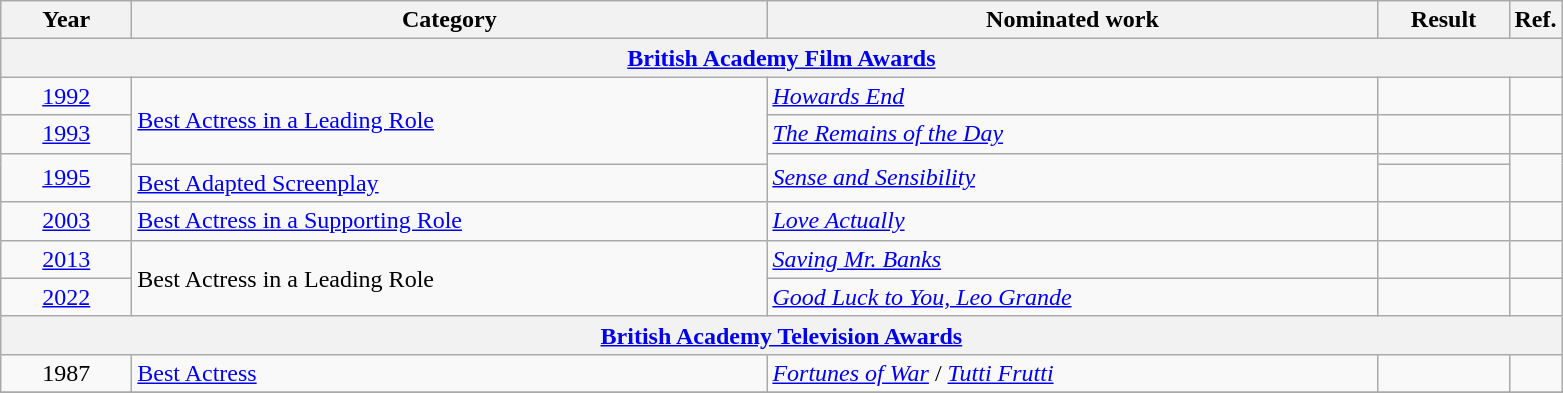<table class=wikitable>
<tr>
<th scope="col" style="width:5em;">Year</th>
<th scope="col" style="width:26em;">Category</th>
<th scope="col" style="width:25em;">Nominated work</th>
<th scope="col" style="width:5em;">Result</th>
<th>Ref.</th>
</tr>
<tr>
<th colspan=5><a href='#'>British Academy Film Awards</a></th>
</tr>
<tr>
<td style="text-align:center;"><a href='#'>1992</a></td>
<td rowspan=3><a href='#'>Best Actress in a Leading Role</a></td>
<td><em><a href='#'>Howards End</a></em></td>
<td></td>
<td style="text-align:center;"></td>
</tr>
<tr>
<td style="text-align:center;"><a href='#'>1993</a></td>
<td><em><a href='#'>The Remains of the Day</a></em></td>
<td></td>
<td style="text-align:center;"></td>
</tr>
<tr>
<td rowspan=2 style="text-align:center;"><a href='#'>1995</a></td>
<td rowspan=2><em><a href='#'>Sense and Sensibility</a></em></td>
<td></td>
<td style="text-align:center;", rowspan=2></td>
</tr>
<tr>
<td><a href='#'>Best Adapted Screenplay</a></td>
<td></td>
</tr>
<tr>
<td style="text-align:center;"><a href='#'>2003</a></td>
<td><a href='#'>Best Actress in a Supporting Role</a></td>
<td><em><a href='#'>Love Actually</a></em></td>
<td></td>
<td style="text-align:center;"></td>
</tr>
<tr>
<td style="text-align:center;"><a href='#'>2013</a></td>
<td rowspan=2>Best Actress in a Leading Role</td>
<td><em><a href='#'>Saving Mr. Banks</a></em></td>
<td></td>
<td style="text-align:center;"></td>
</tr>
<tr>
<td style="text-align:center;"><a href='#'>2022</a></td>
<td><em><a href='#'>Good Luck to You, Leo Grande</a></em></td>
<td></td>
<td style="text-align:center;"></td>
</tr>
<tr>
<th colspan=5><a href='#'>British Academy Television Awards</a></th>
</tr>
<tr>
<td style="text-align:center;">1987</td>
<td><a href='#'>Best Actress</a></td>
<td><em><a href='#'>Fortunes of War</a></em> / <em><a href='#'>Tutti Frutti</a></em></td>
<td></td>
<td style="text-align:center;"></td>
</tr>
<tr>
</tr>
</table>
